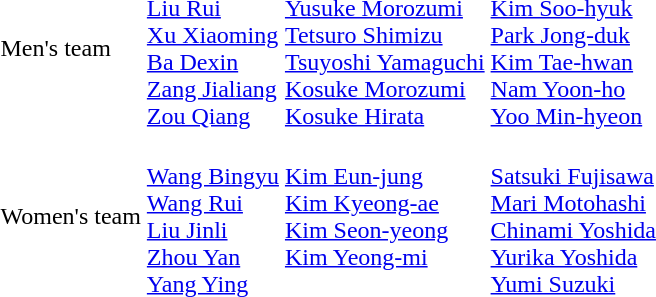<table>
<tr>
<td>Men's team<br></td>
<td><br><a href='#'>Liu Rui</a><br><a href='#'>Xu Xiaoming</a><br><a href='#'>Ba Dexin</a><br><a href='#'>Zang Jialiang</a><br><a href='#'>Zou Qiang</a></td>
<td><br><a href='#'>Yusuke Morozumi</a><br><a href='#'>Tetsuro Shimizu</a><br><a href='#'>Tsuyoshi Yamaguchi</a><br><a href='#'>Kosuke Morozumi</a><br><a href='#'>Kosuke Hirata</a></td>
<td><br><a href='#'>Kim Soo-hyuk</a><br><a href='#'>Park Jong-duk</a><br><a href='#'>Kim Tae-hwan</a><br><a href='#'>Nam Yoon-ho</a><br><a href='#'>Yoo Min-hyeon</a></td>
</tr>
<tr>
<td>Women's team<br></td>
<td><br><a href='#'>Wang Bingyu</a><br><a href='#'>Wang Rui</a><br><a href='#'>Liu Jinli</a><br><a href='#'>Zhou Yan</a><br><a href='#'>Yang Ying</a></td>
<td valign=top><br><a href='#'>Kim Eun-jung</a><br><a href='#'>Kim Kyeong-ae</a><br><a href='#'>Kim Seon-yeong</a><br><a href='#'>Kim Yeong-mi</a></td>
<td><br><a href='#'>Satsuki Fujisawa</a><br><a href='#'>Mari Motohashi</a><br><a href='#'>Chinami Yoshida</a><br><a href='#'>Yurika Yoshida</a><br><a href='#'>Yumi Suzuki</a></td>
</tr>
</table>
